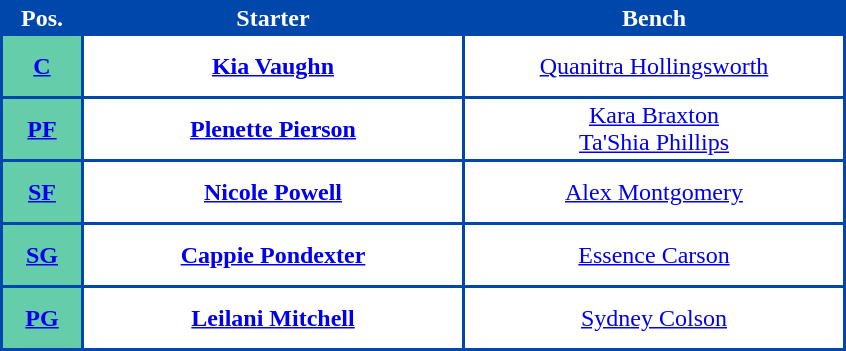<table style="text-align: center; background:#0047AB; color:white">
<tr>
<th width="50">Pos.</th>
<th width="250">Starter</th>
<th width="250">Bench</th>
</tr>
<tr style="height:40px; background:white; color:#092C57">
<th style="background:#66CDAA"><a href='#'><span>C</span></a></th>
<td><strong><a href='#'>Kia Vaughn</a></strong></td>
<td><a href='#'>Quanitra Hollingsworth</a></td>
</tr>
<tr style="height:40px; background:white; color:#092C57">
<th style="background:#66CDAA"><a href='#'><span>PF</span></a></th>
<td><strong><a href='#'>Plenette Pierson</a></strong></td>
<td><a href='#'>Kara Braxton</a><br><a href='#'>Ta'Shia Phillips</a></td>
</tr>
<tr style="height:40px; background:white; color:#092C57">
<th style="background:#66CDAA"><a href='#'><span>SF</span></a></th>
<td><strong><a href='#'>Nicole Powell</a></strong></td>
<td><a href='#'>Alex Montgomery</a></td>
</tr>
<tr style="height:40px; background:white; color:#092C57">
<th style="background:#66CDAA"><a href='#'><span>SG</span></a></th>
<td><strong><a href='#'>Cappie Pondexter</a></strong></td>
<td><a href='#'>Essence Carson</a></td>
</tr>
<tr style="height:40px; background:white; color:#092C57">
<th style="background:#66CDAA"><a href='#'><span>PG</span></a></th>
<td><strong><a href='#'>Leilani Mitchell</a></strong></td>
<td><a href='#'>Sydney Colson</a></td>
</tr>
</table>
